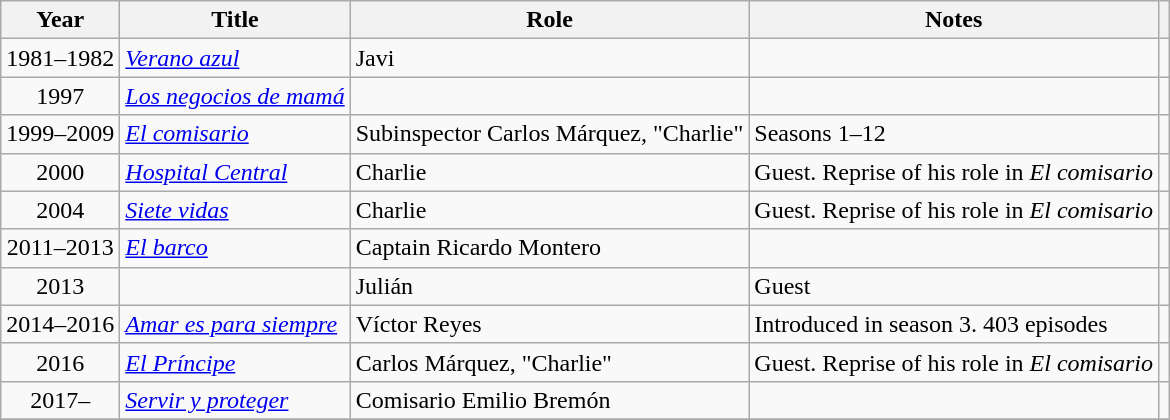<table class="wikitable sortable">
<tr>
<th>Year</th>
<th>Title</th>
<th>Role</th>
<th class="unsortable">Notes</th>
<th></th>
</tr>
<tr>
<td align = "center">1981–1982</td>
<td><em><a href='#'>Verano azul</a></em></td>
<td>Javi</td>
<td></td>
<td align = "center"><br></td>
</tr>
<tr>
<td align = "center">1997</td>
<td><em><a href='#'>Los negocios de mamá</a></em></td>
<td></td>
<td></td>
<td align = "center"></td>
</tr>
<tr>
<td align = "center">1999–2009</td>
<td><em><a href='#'>El comisario</a></em></td>
<td>Subinspector Carlos Márquez, "Charlie"</td>
<td>Seasons 1–12</td>
<td align = "center"></td>
</tr>
<tr>
<td align = "center">2000</td>
<td><em><a href='#'>Hospital Central</a></em></td>
<td>Charlie</td>
<td>Guest. Reprise of his role in <em>El comisario</em></td>
<td align = "center"></td>
</tr>
<tr>
<td align = "center">2004</td>
<td><em><a href='#'>Siete vidas</a></em></td>
<td>Charlie</td>
<td>Guest. Reprise of his role in <em>El comisario</em></td>
<td align = "center"></td>
</tr>
<tr>
<td align = "center">2011–2013</td>
<td><em><a href='#'>El barco</a></em></td>
<td>Captain Ricardo Montero</td>
<td></td>
<td align = "center"></td>
</tr>
<tr>
<td align = "center">2013</td>
<td><em></em></td>
<td>Julián</td>
<td>Guest</td>
<td align = "center"></td>
</tr>
<tr>
<td align = "center">2014–2016</td>
<td><em><a href='#'>Amar es para siempre</a></em></td>
<td>Víctor Reyes</td>
<td>Introduced in season 3. 403 episodes</td>
<td align = "center"></td>
</tr>
<tr>
<td align = "center">2016</td>
<td><em><a href='#'>El Príncipe</a></em></td>
<td>Carlos Márquez, "Charlie"</td>
<td>Guest. Reprise of his role in <em>El comisario</em></td>
<td align = "center"></td>
</tr>
<tr>
<td align = "center">2017–</td>
<td><em><a href='#'>Servir y proteger</a></em></td>
<td>Comisario Emilio Bremón</td>
<td></td>
<td align = "center"></td>
</tr>
<tr>
</tr>
</table>
